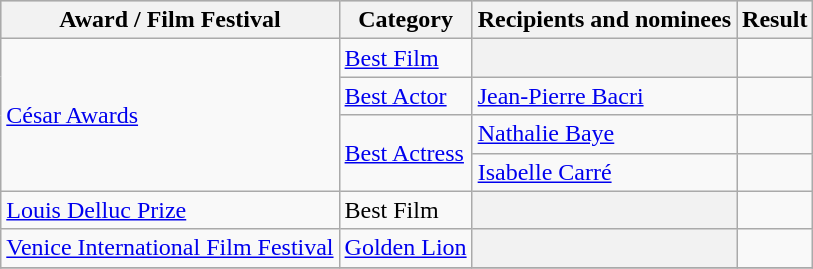<table class="wikitable plainrowheaders sortable">
<tr style="background:#ccc; text-align:center;">
<th scope="col">Award / Film Festival</th>
<th scope="col">Category</th>
<th scope="col">Recipients and nominees</th>
<th scope="col">Result</th>
</tr>
<tr>
<td rowspan=4><a href='#'>César Awards</a></td>
<td><a href='#'>Best Film</a></td>
<th></th>
<td></td>
</tr>
<tr>
<td><a href='#'>Best Actor</a></td>
<td><a href='#'>Jean-Pierre Bacri</a></td>
<td></td>
</tr>
<tr>
<td rowspan=2><a href='#'>Best Actress</a></td>
<td><a href='#'>Nathalie Baye</a></td>
<td></td>
</tr>
<tr>
<td><a href='#'>Isabelle Carré</a></td>
<td></td>
</tr>
<tr>
<td><a href='#'>Louis Delluc Prize</a></td>
<td>Best Film</td>
<th></th>
<td></td>
</tr>
<tr>
<td><a href='#'>Venice International Film Festival</a></td>
<td><a href='#'>Golden Lion</a></td>
<th></th>
<td></td>
</tr>
<tr>
</tr>
</table>
